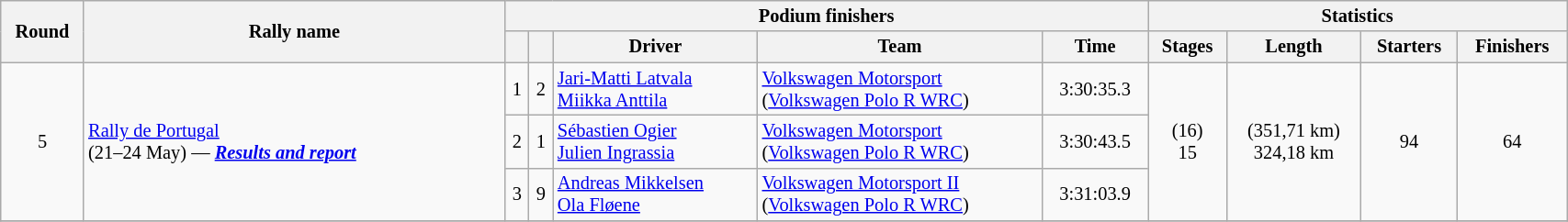<table class="wikitable" width=90% style="font-size:85%;">
<tr>
<th rowspan=2>Round</th>
<th style="width:22em" rowspan=2>Rally name</th>
<th colspan=5>Podium finishers</th>
<th colspan=4>Statistics</th>
</tr>
<tr>
<th></th>
<th></th>
<th>Driver</th>
<th>Team</th>
<th>Time</th>
<th>Stages</th>
<th>Length</th>
<th>Starters</th>
<th>Finishers</th>
</tr>
<tr>
<td rowspan=3 align=center>5</td>
<td rowspan=3 nowrap> <a href='#'>Rally de Portugal</a><br>(21–24 May) — <strong><em><a href='#'>Results and report</a></em></strong></td>
<td align=center>1</td>
<td align=center>2</td>
<td nowrap> <a href='#'>Jari-Matti Latvala</a><br> <a href='#'>Miikka Anttila</a></td>
<td nowrap> <a href='#'>Volkswagen Motorsport</a><br> (<a href='#'>Volkswagen Polo R WRC</a>)</td>
<td align=center>3:30:35.3</td>
<td rowspan=3 align=center>(16)<br>15</td>
<td rowspan=3 align=center>(351,71 km)<br>324,18 km</td>
<td rowspan=3 align=center>94</td>
<td rowspan=3 align=center>64</td>
</tr>
<tr>
<td align=center>2</td>
<td align=center>1</td>
<td nowrap> <a href='#'>Sébastien Ogier</a> <br> <a href='#'>Julien Ingrassia</a></td>
<td nowrap> <a href='#'>Volkswagen Motorsport</a> <br> (<a href='#'>Volkswagen Polo R WRC</a>)</td>
<td align=center>3:30:43.5</td>
</tr>
<tr>
<td align=center>3</td>
<td align=center>9</td>
<td nowrap> <a href='#'>Andreas Mikkelsen</a> <br> <a href='#'>Ola Fløene</a></td>
<td nowrap> <a href='#'>Volkswagen Motorsport II</a> <br> (<a href='#'>Volkswagen Polo R WRC</a>)</td>
<td align=center>3:31:03.9</td>
</tr>
<tr>
</tr>
</table>
